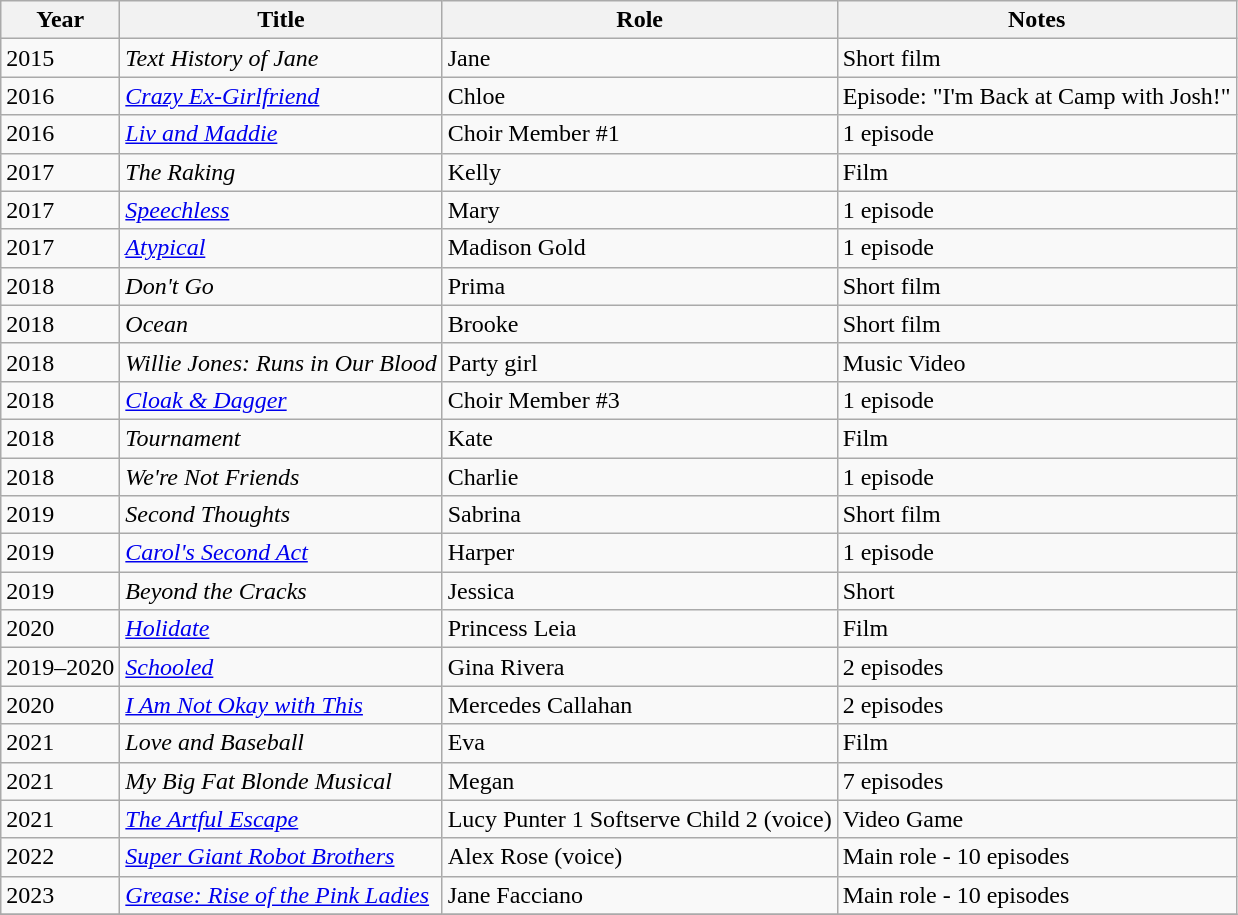<table class="wikitable unsortable">
<tr>
<th>Year</th>
<th>Title</th>
<th>Role</th>
<th class="unsortable">Notes</th>
</tr>
<tr>
<td>2015</td>
<td><em>Text History of Jane</em></td>
<td>Jane</td>
<td>Short film</td>
</tr>
<tr>
<td>2016</td>
<td><em><a href='#'>Crazy Ex-Girlfriend</a></em></td>
<td>Chloe</td>
<td>Episode: "I'm Back at Camp with Josh!"</td>
</tr>
<tr>
<td>2016</td>
<td><em> <a href='#'>Liv and Maddie</a></em></td>
<td>Choir Member #1</td>
<td>1 episode</td>
</tr>
<tr>
<td>2017</td>
<td><em>The Raking</em></td>
<td>Kelly</td>
<td>Film</td>
</tr>
<tr>
<td>2017</td>
<td><em><a href='#'>Speechless</a></em></td>
<td>Mary</td>
<td>1 episode</td>
</tr>
<tr>
<td>2017</td>
<td><em><a href='#'>Atypical</a></em></td>
<td>Madison Gold</td>
<td>1 episode</td>
</tr>
<tr>
<td>2018</td>
<td><em>Don't Go</em></td>
<td>Prima</td>
<td>Short film</td>
</tr>
<tr>
<td>2018</td>
<td><em>Ocean</em></td>
<td>Brooke</td>
<td>Short film</td>
</tr>
<tr>
<td>2018</td>
<td><em>Willie Jones: Runs in Our Blood</em></td>
<td>Party girl</td>
<td>Music Video</td>
</tr>
<tr>
<td>2018</td>
<td><em><a href='#'> Cloak & Dagger</a></em></td>
<td>Choir Member #3</td>
<td>1 episode</td>
</tr>
<tr>
<td>2018</td>
<td><em>Tournament</em></td>
<td>Kate</td>
<td>Film</td>
</tr>
<tr>
<td>2018</td>
<td><em>We're Not Friends</em></td>
<td>Charlie</td>
<td>1 episode</td>
</tr>
<tr>
<td>2019</td>
<td><em>Second Thoughts</em></td>
<td>Sabrina</td>
<td>Short film</td>
</tr>
<tr>
<td>2019</td>
<td><em><a href='#'>Carol's Second Act</a></em></td>
<td>Harper</td>
<td>1 episode</td>
</tr>
<tr>
<td>2019</td>
<td><em>Beyond the Cracks</em></td>
<td>Jessica</td>
<td>Short</td>
</tr>
<tr>
<td>2020</td>
<td><em><a href='#'>Holidate</a></em></td>
<td>Princess Leia</td>
<td>Film</td>
</tr>
<tr>
<td>2019–2020</td>
<td><em><a href='#'>Schooled</a></em></td>
<td>Gina Rivera</td>
<td>2 episodes</td>
</tr>
<tr>
<td>2020</td>
<td><em><a href='#'>I Am Not Okay with This</a></em></td>
<td>Mercedes Callahan</td>
<td>2 episodes</td>
</tr>
<tr>
<td>2021</td>
<td><em>Love and Baseball</em></td>
<td>Eva</td>
<td>Film</td>
</tr>
<tr>
<td>2021</td>
<td><em>My Big Fat Blonde Musical</em></td>
<td>Megan</td>
<td>7 episodes</td>
</tr>
<tr>
<td>2021</td>
<td><em> <a href='#'>The Artful Escape</a></em></td>
<td>Lucy Punter 1 Softserve Child 2 (voice)</td>
<td>Video Game</td>
</tr>
<tr>
<td>2022</td>
<td><em> <a href='#'>Super Giant Robot Brothers</a></em></td>
<td>Alex Rose (voice)</td>
<td>Main role - 10 episodes</td>
</tr>
<tr>
<td>2023</td>
<td><em><a href='#'>Grease: Rise of the Pink Ladies</a></em></td>
<td>Jane Facciano</td>
<td>Main role - 10 episodes</td>
</tr>
<tr>
</tr>
</table>
